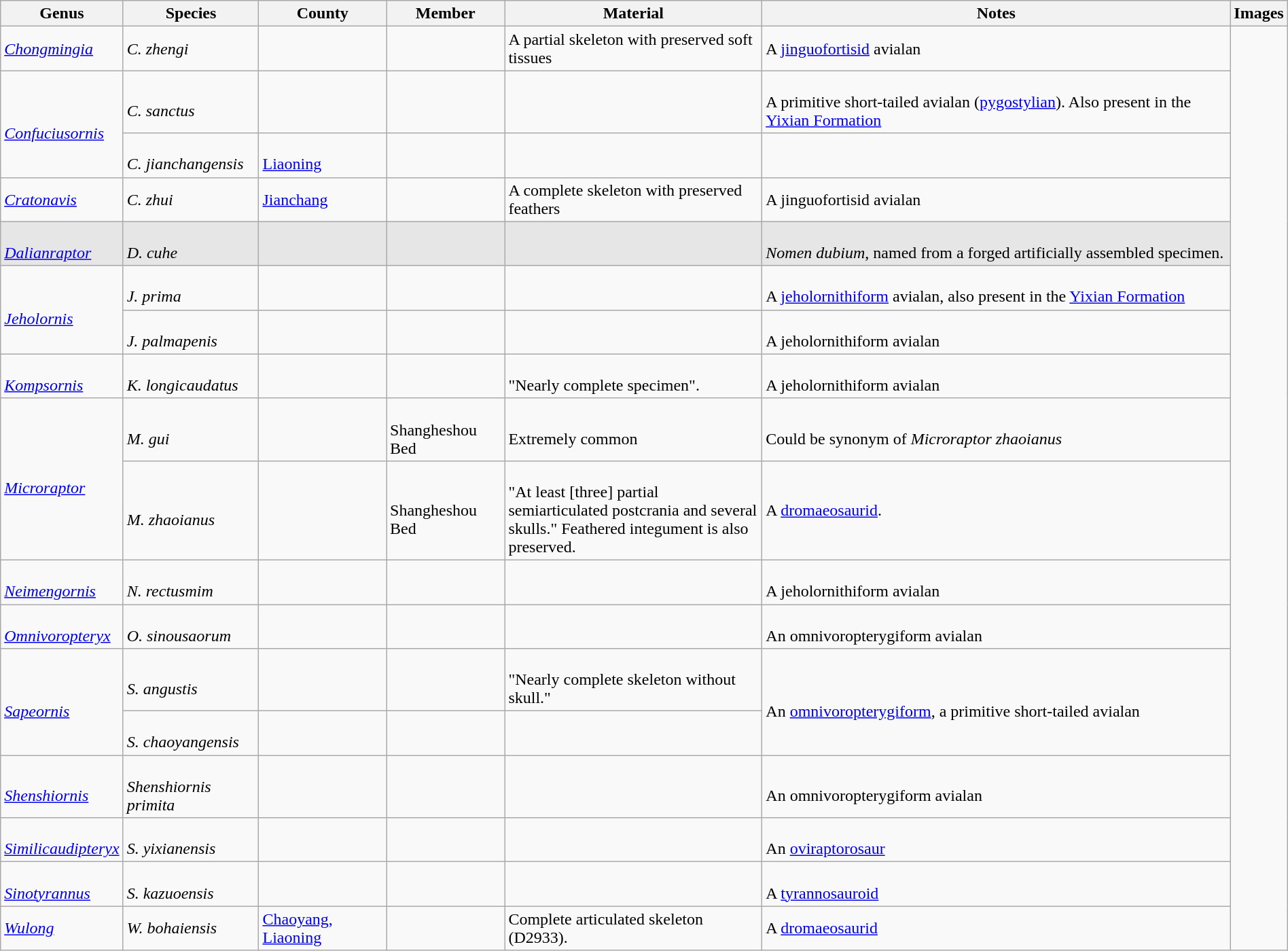<table class="wikitable" align="center" width="100%">
<tr>
<th>Genus</th>
<th>Species</th>
<th>County</th>
<th>Member</th>
<th width="20%">Material</th>
<th>Notes</th>
<th>Images</th>
</tr>
<tr>
<td><em><a href='#'>Chongmingia</a></em></td>
<td><em>C. zhengi</em></td>
<td></td>
<td></td>
<td>A partial skeleton with preserved soft tissues</td>
<td>A <a href='#'>jinguofortisid</a> avialan</td>
<td rowspan="18"><br>


</td>
</tr>
<tr>
<td rowspan="2"><br><em><a href='#'>Confuciusornis</a></em></td>
<td><br><em>C. sanctus</em></td>
<td></td>
<td></td>
<td></td>
<td><br>A primitive short-tailed avialan (<a href='#'>pygostylian</a>). Also present in the <a href='#'>Yixian Formation</a></td>
</tr>
<tr>
<td><br><em>C. jianchangensis</em></td>
<td><br><a href='#'>Liaoning</a></td>
<td></td>
<td></td>
<td></td>
</tr>
<tr>
<td><em><a href='#'>Cratonavis</a></em></td>
<td><em>C. zhui</em></td>
<td><a href='#'>Jianchang</a></td>
<td></td>
<td>A complete skeleton with preserved feathers</td>
<td>A jinguofortisid avialan</td>
</tr>
<tr>
<td style="background:#E6E6E6;"><br><em><a href='#'>Dalianraptor</a></em></td>
<td style="background:#E6E6E6;"><br><em>D. cuhe</em></td>
<td style="background:#E6E6E6;"></td>
<td style="background:#E6E6E6;"></td>
<td style="background:#E6E6E6;"></td>
<td style="background:#E6E6E6;"><br><em>Nomen dubium</em>, named from a forged artificially assembled specimen.</td>
</tr>
<tr>
<td rowspan="2"><br><em><a href='#'>Jeholornis</a></em></td>
<td><br><em>J. prima</em></td>
<td></td>
<td></td>
<td></td>
<td><br>A <a href='#'>jeholornithiform</a> avialan, also present in the <a href='#'>Yixian Formation</a></td>
</tr>
<tr>
<td><br><em>J. palmapenis</em></td>
<td></td>
<td></td>
<td></td>
<td><br>A jeholornithiform avialan</td>
</tr>
<tr>
<td><br><em><a href='#'>Kompsornis</a></em></td>
<td><br><em>K. longicaudatus</em></td>
<td></td>
<td></td>
<td><br>"Nearly complete specimen".</td>
<td><br>A jeholornithiform avialan</td>
</tr>
<tr>
<td rowspan = "2"><br><em><a href='#'>Microraptor</a></em></td>
<td><br><em>M. gui</em></td>
<td></td>
<td><br>Shangheshou Bed</td>
<td><br>Extremely common</td>
<td><br>Could be synonym of <em>Microraptor zhaoianus</em></td>
</tr>
<tr>
<td><br><em>M. zhaoianus</em></td>
<td></td>
<td><br>Shangheshou Bed</td>
<td><br>"At least [three] partial semiarticulated postcrania and several skulls." Feathered integument is also preserved.</td>
<td>A <a href='#'>dromaeosaurid</a>.</td>
</tr>
<tr>
<td><br><em><a href='#'>Neimengornis</a></em></td>
<td><br><em>N. rectusmim</em></td>
<td></td>
<td></td>
<td></td>
<td><br>A jeholornithiform avialan</td>
</tr>
<tr>
<td><br><em><a href='#'>Omnivoropteryx</a></em></td>
<td><br><em>O. sinousaorum</em></td>
<td></td>
<td></td>
<td></td>
<td><br>An omnivoropterygiform avialan</td>
</tr>
<tr>
<td rowspan = "2"><br><em><a href='#'>Sapeornis</a></em></td>
<td><br><em>S. angustis</em></td>
<td></td>
<td></td>
<td><br>"Nearly complete skeleton without skull."</td>
<td rowspan = "2"><br>An <a href='#'>omnivoropterygiform</a>, a primitive short-tailed avialan</td>
</tr>
<tr>
<td><br><em>S. chaoyangensis</em></td>
<td></td>
<td></td>
<td></td>
</tr>
<tr>
<td><br><em><a href='#'>Shenshiornis</a></em></td>
<td><br><em>Shenshiornis primita</em></td>
<td></td>
<td></td>
<td></td>
<td><br>An omnivoropterygiform avialan</td>
</tr>
<tr>
<td><br><em><a href='#'>Similicaudipteryx</a></em></td>
<td><br><em>S. yixianensis</em></td>
<td></td>
<td></td>
<td></td>
<td><br>An <a href='#'>oviraptorosaur</a></td>
</tr>
<tr>
<td><br><em><a href='#'>Sinotyrannus</a></em></td>
<td><br><em>S. kazuoensis</em></td>
<td></td>
<td></td>
<td></td>
<td><br>A <a href='#'>tyrannosauroid</a></td>
</tr>
<tr>
<td><em><a href='#'>Wulong</a></em></td>
<td><em>W. bohaiensis</em></td>
<td><a href='#'>Chaoyang, Liaoning</a></td>
<td></td>
<td>Complete articulated skeleton (D2933).</td>
<td>A <a href='#'>dromaeosaurid</a></td>
</tr>
</table>
